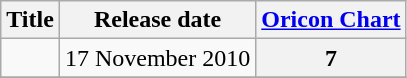<table class="wikitable">
<tr>
<th>Title</th>
<th>Release date</th>
<th><a href='#'>Oricon Chart</a></th>
</tr>
<tr>
<td></td>
<td>17 November 2010</td>
<th>7</th>
</tr>
<tr>
</tr>
</table>
